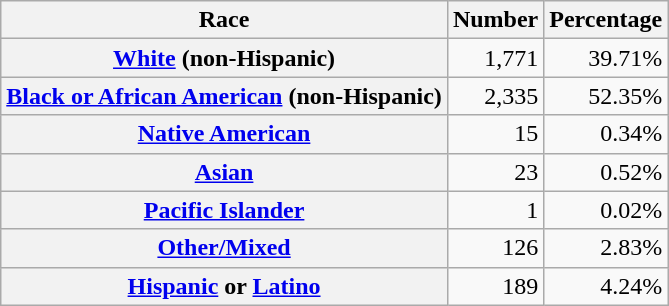<table class="wikitable" style="text-align:right">
<tr>
<th scope="col">Race</th>
<th scope="col">Number</th>
<th scope="col">Percentage</th>
</tr>
<tr>
<th scope="row"><a href='#'>White</a> (non-Hispanic)</th>
<td>1,771</td>
<td>39.71%</td>
</tr>
<tr>
<th scope="row"><a href='#'>Black or African American</a> (non-Hispanic)</th>
<td>2,335</td>
<td>52.35%</td>
</tr>
<tr>
<th scope="row"><a href='#'>Native American</a></th>
<td>15</td>
<td>0.34%</td>
</tr>
<tr>
<th scope="row"><a href='#'>Asian</a></th>
<td>23</td>
<td>0.52%</td>
</tr>
<tr>
<th scope="row"><a href='#'>Pacific Islander</a></th>
<td>1</td>
<td>0.02%</td>
</tr>
<tr>
<th scope="row"><a href='#'>Other/Mixed</a></th>
<td>126</td>
<td>2.83%</td>
</tr>
<tr>
<th scope="row"><a href='#'>Hispanic</a> or <a href='#'>Latino</a></th>
<td>189</td>
<td>4.24%</td>
</tr>
</table>
